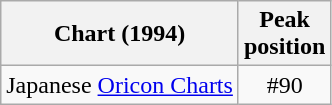<table class="wikitable sortable">
<tr>
<th scope="col">Chart (1994)</th>
<th scope="col">Peak <br>position</th>
</tr>
<tr>
<td>Japanese <a href='#'>Oricon Charts</a></td>
<td style="text-align:center;">#90</td>
</tr>
</table>
